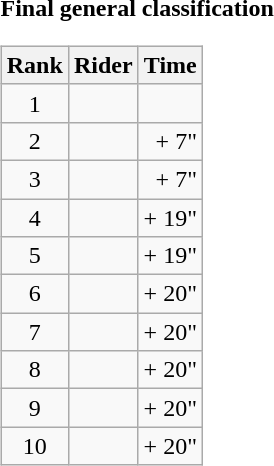<table>
<tr>
<td><strong>Final general classification</strong><br><table class="wikitable">
<tr>
<th scope="col">Rank</th>
<th scope="col">Rider</th>
<th scope="col">Time</th>
</tr>
<tr>
<td style="text-align:center;">1</td>
<td></td>
<td style="text-align:right;"></td>
</tr>
<tr>
<td style="text-align:center;">2</td>
<td></td>
<td style="text-align:right;">+ 7"</td>
</tr>
<tr>
<td style="text-align:center;">3</td>
<td></td>
<td style="text-align:right;">+ 7"</td>
</tr>
<tr>
<td style="text-align:center;">4</td>
<td></td>
<td style="text-align:right;">+ 19"</td>
</tr>
<tr>
<td style="text-align:center;">5</td>
<td></td>
<td style="text-align:right;">+ 19"</td>
</tr>
<tr>
<td style="text-align:center;">6</td>
<td></td>
<td style="text-align:right;">+ 20"</td>
</tr>
<tr>
<td style="text-align:center;">7</td>
<td></td>
<td style="text-align:right;">+ 20"</td>
</tr>
<tr>
<td style="text-align:center;">8</td>
<td></td>
<td style="text-align:right;">+ 20"</td>
</tr>
<tr>
<td style="text-align:center;">9</td>
<td></td>
<td style="text-align:right;">+ 20"</td>
</tr>
<tr>
<td style="text-align:center;">10</td>
<td></td>
<td style="text-align:right;">+ 20"</td>
</tr>
</table>
</td>
</tr>
</table>
